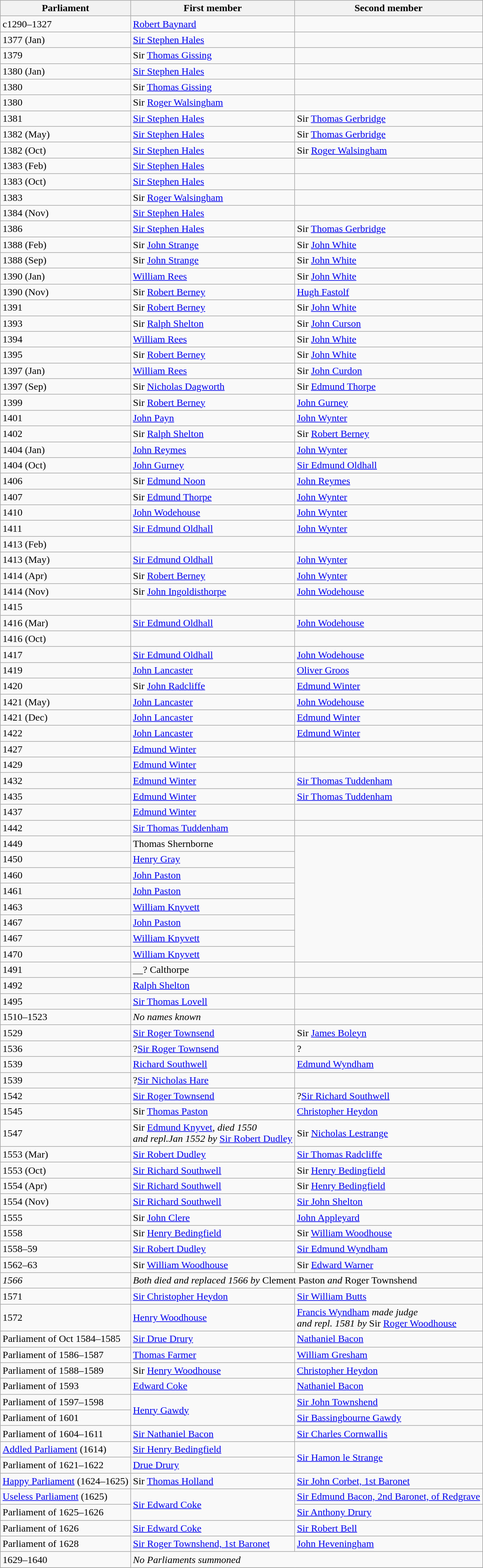<table class="wikitable">
<tr>
<th>Parliament</th>
<th>First member</th>
<th>Second member</th>
</tr>
<tr>
<td>c1290–1327</td>
<td><a href='#'>Robert Baynard</a></td>
<td></td>
</tr>
<tr>
<td>1377 (Jan)</td>
<td><a href='#'>Sir Stephen Hales</a></td>
</tr>
<tr>
<td>1379</td>
<td>Sir <a href='#'>Thomas Gissing</a></td>
<td></td>
</tr>
<tr>
<td>1380 (Jan)</td>
<td><a href='#'>Sir Stephen Hales</a></td>
<td></td>
</tr>
<tr>
<td>1380</td>
<td>Sir <a href='#'>Thomas Gissing</a></td>
<td></td>
</tr>
<tr>
<td>1380</td>
<td>Sir <a href='#'>Roger Walsingham</a></td>
<td></td>
</tr>
<tr>
<td>1381</td>
<td><a href='#'>Sir Stephen Hales</a></td>
<td>Sir <a href='#'>Thomas Gerbridge</a></td>
</tr>
<tr>
<td>1382 (May)</td>
<td><a href='#'>Sir Stephen Hales</a></td>
<td>Sir <a href='#'>Thomas Gerbridge</a></td>
</tr>
<tr>
<td>1382 (Oct)</td>
<td><a href='#'>Sir Stephen Hales</a></td>
<td>Sir <a href='#'>Roger Walsingham</a></td>
</tr>
<tr>
<td>1383 (Feb)</td>
<td><a href='#'>Sir Stephen Hales</a></td>
<td></td>
</tr>
<tr>
<td>1383 (Oct)</td>
<td><a href='#'>Sir Stephen Hales</a></td>
<td></td>
</tr>
<tr>
<td>1383</td>
<td>Sir <a href='#'>Roger Walsingham</a></td>
<td></td>
</tr>
<tr>
<td>1384 (Nov)</td>
<td><a href='#'>Sir Stephen Hales</a></td>
<td></td>
</tr>
<tr>
<td>1386</td>
<td><a href='#'>Sir Stephen Hales</a></td>
<td>Sir <a href='#'>Thomas Gerbridge</a></td>
</tr>
<tr>
<td>1388 (Feb)</td>
<td>Sir <a href='#'>John Strange</a></td>
<td>Sir <a href='#'>John White</a></td>
</tr>
<tr>
<td>1388 (Sep)</td>
<td>Sir <a href='#'>John Strange</a></td>
<td>Sir <a href='#'>John White</a></td>
</tr>
<tr>
<td>1390 (Jan)</td>
<td><a href='#'>William Rees</a></td>
<td>Sir <a href='#'>John White</a></td>
</tr>
<tr>
<td>1390 (Nov)</td>
<td>Sir <a href='#'>Robert Berney</a></td>
<td><a href='#'>Hugh Fastolf</a></td>
</tr>
<tr>
<td>1391</td>
<td>Sir <a href='#'>Robert Berney</a></td>
<td>Sir <a href='#'>John White</a></td>
</tr>
<tr>
<td>1393</td>
<td>Sir <a href='#'>Ralph Shelton</a></td>
<td>Sir <a href='#'>John Curson</a></td>
</tr>
<tr>
<td>1394</td>
<td><a href='#'>William Rees</a></td>
<td>Sir <a href='#'>John White</a></td>
</tr>
<tr>
<td>1395</td>
<td>Sir <a href='#'>Robert Berney</a></td>
<td>Sir <a href='#'>John White</a></td>
</tr>
<tr>
<td>1397 (Jan)</td>
<td><a href='#'>William Rees</a></td>
<td>Sir <a href='#'>John Curdon</a></td>
</tr>
<tr>
<td>1397 (Sep)</td>
<td>Sir <a href='#'>Nicholas Dagworth</a></td>
<td>Sir <a href='#'>Edmund Thorpe</a></td>
</tr>
<tr>
<td>1399</td>
<td>Sir <a href='#'>Robert Berney</a></td>
<td><a href='#'>John Gurney</a></td>
</tr>
<tr>
<td>1401</td>
<td><a href='#'>John Payn</a></td>
<td><a href='#'>John Wynter</a></td>
</tr>
<tr>
<td>1402</td>
<td>Sir <a href='#'>Ralph Shelton</a></td>
<td>Sir <a href='#'>Robert Berney</a></td>
</tr>
<tr>
<td>1404 (Jan)</td>
<td><a href='#'>John Reymes</a></td>
<td><a href='#'>John Wynter</a></td>
</tr>
<tr>
<td>1404 (Oct)</td>
<td><a href='#'>John Gurney</a></td>
<td><a href='#'>Sir Edmund Oldhall</a></td>
</tr>
<tr>
<td>1406</td>
<td>Sir <a href='#'>Edmund Noon</a></td>
<td><a href='#'>John Reymes</a></td>
</tr>
<tr>
<td>1407</td>
<td>Sir <a href='#'>Edmund Thorpe</a></td>
<td><a href='#'>John Wynter</a></td>
</tr>
<tr>
<td>1410</td>
<td><a href='#'>John Wodehouse</a></td>
<td><a href='#'>John Wynter</a></td>
</tr>
<tr>
<td>1411</td>
<td><a href='#'>Sir Edmund Oldhall</a></td>
<td><a href='#'>John Wynter</a></td>
</tr>
<tr>
<td>1413 (Feb)</td>
<td></td>
</tr>
<tr>
<td>1413 (May)</td>
<td><a href='#'>Sir Edmund Oldhall</a></td>
<td><a href='#'>John Wynter</a></td>
</tr>
<tr>
<td>1414 (Apr)</td>
<td>Sir <a href='#'>Robert Berney</a></td>
<td><a href='#'>John Wynter</a></td>
</tr>
<tr>
<td>1414 (Nov)</td>
<td>Sir <a href='#'>John Ingoldisthorpe</a></td>
<td><a href='#'>John Wodehouse</a></td>
</tr>
<tr>
<td>1415</td>
<td></td>
</tr>
<tr>
<td>1416 (Mar)</td>
<td><a href='#'>Sir Edmund Oldhall</a></td>
<td><a href='#'>John Wodehouse</a></td>
</tr>
<tr>
<td>1416 (Oct)</td>
<td></td>
</tr>
<tr>
<td>1417</td>
<td><a href='#'>Sir Edmund Oldhall</a></td>
<td><a href='#'>John Wodehouse</a></td>
</tr>
<tr>
<td>1419</td>
<td><a href='#'>John Lancaster</a></td>
<td><a href='#'>Oliver Groos</a></td>
</tr>
<tr>
<td>1420</td>
<td>Sir <a href='#'>John Radcliffe</a></td>
<td><a href='#'>Edmund Winter</a></td>
</tr>
<tr>
<td>1421 (May)</td>
<td><a href='#'>John Lancaster</a></td>
<td><a href='#'>John Wodehouse</a></td>
</tr>
<tr>
<td>1421 (Dec)</td>
<td><a href='#'>John Lancaster</a></td>
<td><a href='#'>Edmund Winter</a></td>
</tr>
<tr>
<td>1422</td>
<td><a href='#'>John Lancaster</a></td>
<td><a href='#'>Edmund Winter</a></td>
</tr>
<tr>
<td>1427</td>
<td><a href='#'>Edmund Winter</a></td>
<td></td>
</tr>
<tr>
<td>1429</td>
<td><a href='#'>Edmund Winter</a></td>
<td></td>
</tr>
<tr>
<td>1432</td>
<td><a href='#'>Edmund Winter</a></td>
<td><a href='#'>Sir Thomas Tuddenham</a></td>
</tr>
<tr>
<td>1435</td>
<td><a href='#'>Edmund Winter</a></td>
<td><a href='#'>Sir Thomas Tuddenham</a></td>
</tr>
<tr>
<td>1437</td>
<td><a href='#'>Edmund Winter</a></td>
<td></td>
</tr>
<tr>
<td>1442</td>
<td><a href='#'>Sir Thomas Tuddenham</a></td>
<td></td>
</tr>
<tr>
<td>1449</td>
<td>Thomas Shernborne </td>
</tr>
<tr>
<td>1450</td>
<td><a href='#'>Henry Gray</a></td>
</tr>
<tr>
<td>1460</td>
<td><a href='#'>John Paston</a></td>
</tr>
<tr>
<td>1461</td>
<td><a href='#'>John Paston</a></td>
</tr>
<tr>
<td>1463</td>
<td><a href='#'>William Knyvett</a></td>
</tr>
<tr>
<td>1467</td>
<td><a href='#'>John Paston</a></td>
</tr>
<tr>
<td>1467</td>
<td><a href='#'>William Knyvett</a></td>
</tr>
<tr>
<td>1470</td>
<td><a href='#'>William Knyvett</a></td>
</tr>
<tr>
<td>1491</td>
<td>__? Calthorpe</td>
<td></td>
</tr>
<tr>
<td>1492</td>
<td><a href='#'>Ralph Shelton</a></td>
<td></td>
</tr>
<tr>
<td>1495</td>
<td><a href='#'>Sir Thomas Lovell</a></td>
<td></td>
</tr>
<tr>
<td>1510–1523</td>
<td><em>No names known</em></td>
</tr>
<tr>
<td>1529</td>
<td><a href='#'>Sir Roger Townsend</a></td>
<td>Sir <a href='#'>James Boleyn</a></td>
</tr>
<tr>
<td>1536</td>
<td>?<a href='#'>Sir Roger Townsend</a></td>
<td>?</td>
</tr>
<tr>
<td>1539</td>
<td><a href='#'>Richard Southwell</a></td>
<td><a href='#'>Edmund Wyndham</a></td>
</tr>
<tr>
<td>1539</td>
<td>?<a href='#'>Sir Nicholas Hare</a></td>
</tr>
<tr>
<td>1542</td>
<td><a href='#'>Sir Roger Townsend</a></td>
<td>?<a href='#'>Sir Richard Southwell</a></td>
</tr>
<tr>
<td>1545</td>
<td>Sir <a href='#'>Thomas Paston</a></td>
<td><a href='#'>Christopher Heydon</a></td>
</tr>
<tr>
<td>1547</td>
<td>Sir <a href='#'>Edmund Knyvet</a>, <em>died 1550 <br> and repl.Jan 1552 by</em> <a href='#'>Sir Robert Dudley</a></td>
<td>Sir <a href='#'>Nicholas Lestrange</a></td>
</tr>
<tr>
<td>1553 (Mar)</td>
<td><a href='#'>Sir Robert Dudley</a></td>
<td><a href='#'>Sir Thomas Radcliffe</a></td>
</tr>
<tr>
<td>1553 (Oct)</td>
<td><a href='#'>Sir Richard Southwell</a></td>
<td>Sir <a href='#'>Henry Bedingfield</a></td>
</tr>
<tr>
<td>1554 (Apr)</td>
<td><a href='#'>Sir Richard Southwell</a></td>
<td>Sir <a href='#'>Henry Bedingfield</a></td>
</tr>
<tr>
<td>1554 (Nov)</td>
<td><a href='#'>Sir Richard Southwell</a></td>
<td><a href='#'>Sir John Shelton</a></td>
</tr>
<tr>
<td>1555</td>
<td>Sir <a href='#'>John Clere</a></td>
<td><a href='#'>John Appleyard</a></td>
</tr>
<tr>
<td>1558</td>
<td>Sir <a href='#'>Henry Bedingfield</a></td>
<td>Sir <a href='#'>William Woodhouse</a></td>
</tr>
<tr>
<td>1558–59</td>
<td><a href='#'>Sir Robert Dudley</a></td>
<td><a href='#'>Sir Edmund Wyndham</a></td>
</tr>
<tr>
<td>1562–63</td>
<td>Sir <a href='#'>William Woodhouse</a></td>
<td>Sir <a href='#'>Edward Warner</a></td>
</tr>
<tr>
<td><em>1566</em></td>
<td colspan = "2"><em>Both died and replaced 1566 by</em> Clement Paston <em>and</em> Roger Townshend</td>
</tr>
<tr>
<td>1571</td>
<td><a href='#'>Sir Christopher Heydon</a></td>
<td><a href='#'>Sir William Butts</a></td>
</tr>
<tr>
<td>1572</td>
<td><a href='#'>Henry Woodhouse</a></td>
<td><a href='#'>Francis Wyndham</a> <em>made judge <br> and repl. 1581 by</em> Sir <a href='#'>Roger Woodhouse</a></td>
</tr>
<tr>
<td>Parliament of Oct 1584–1585</td>
<td><a href='#'>Sir Drue Drury</a></td>
<td><a href='#'>Nathaniel Bacon</a></td>
</tr>
<tr>
<td>Parliament of 1586–1587</td>
<td><a href='#'>Thomas Farmer</a></td>
<td><a href='#'>William Gresham</a></td>
</tr>
<tr>
<td>Parliament of 1588–1589</td>
<td>Sir <a href='#'>Henry Woodhouse</a></td>
<td><a href='#'>Christopher Heydon</a></td>
</tr>
<tr>
<td>Parliament of 1593</td>
<td><a href='#'>Edward Coke</a></td>
<td><a href='#'>Nathaniel Bacon</a></td>
</tr>
<tr>
<td>Parliament of 1597–1598</td>
<td rowspan="2"><a href='#'>Henry Gawdy</a></td>
<td><a href='#'>Sir John Townshend</a></td>
</tr>
<tr>
<td>Parliament of 1601</td>
<td><a href='#'>Sir Bassingbourne Gawdy</a></td>
</tr>
<tr>
<td>Parliament of 1604–1611</td>
<td><a href='#'>Sir Nathaniel Bacon</a></td>
<td><a href='#'>Sir Charles Cornwallis</a></td>
</tr>
<tr>
<td><a href='#'>Addled Parliament</a> (1614)</td>
<td><a href='#'>Sir Henry Bedingfield</a></td>
<td rowspan="2"><a href='#'>Sir Hamon le Strange</a></td>
</tr>
<tr>
<td>Parliament of 1621–1622</td>
<td><a href='#'>Drue Drury</a></td>
</tr>
<tr>
<td><a href='#'>Happy Parliament</a> (1624–1625)</td>
<td>Sir <a href='#'>Thomas Holland</a></td>
<td><a href='#'>Sir John Corbet, 1st Baronet</a></td>
</tr>
<tr>
<td><a href='#'>Useless Parliament</a> (1625)</td>
<td rowspan="2"><a href='#'>Sir Edward Coke</a></td>
<td><a href='#'>Sir Edmund Bacon, 2nd Baronet, of Redgrave</a></td>
</tr>
<tr>
<td>Parliament of 1625–1626</td>
<td><a href='#'>Sir Anthony Drury</a></td>
</tr>
<tr>
<td>Parliament of 1626</td>
<td><a href='#'>Sir Edward Coke</a></td>
<td><a href='#'>Sir Robert Bell</a></td>
</tr>
<tr>
<td>Parliament of 1628</td>
<td><a href='#'>Sir Roger Townshend, 1st Baronet</a></td>
<td><a href='#'>John Heveningham</a></td>
</tr>
<tr>
<td>1629–1640</td>
<td colspan="4"><em>No Parliaments summoned </em></td>
</tr>
<tr>
</tr>
</table>
